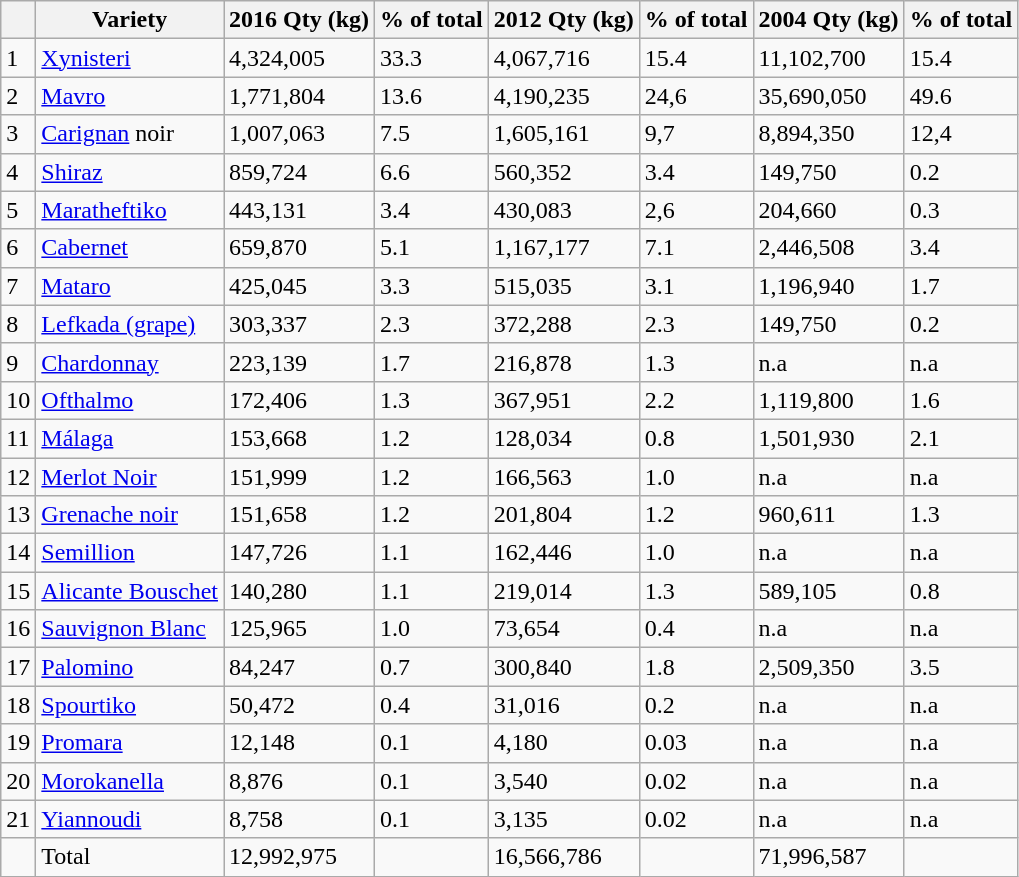<table class="wikitable sortable">
<tr>
<th></th>
<th>Variety</th>
<th>2016 Qty (kg)</th>
<th>% of total</th>
<th>2012 Qty (kg)</th>
<th>% of total</th>
<th>2004 Qty (kg)</th>
<th>% of total</th>
</tr>
<tr>
<td>1</td>
<td><a href='#'>Xynisteri</a></td>
<td>4,324,005</td>
<td>33.3</td>
<td>4,067,716</td>
<td>15.4</td>
<td>11,102,700</td>
<td>15.4</td>
</tr>
<tr>
<td>2</td>
<td><a href='#'>Mavro</a></td>
<td>1,771,804</td>
<td>13.6</td>
<td>4,190,235</td>
<td>24,6</td>
<td>35,690,050</td>
<td>49.6</td>
</tr>
<tr>
<td>3</td>
<td><a href='#'>Carignan</a> noir</td>
<td>1,007,063</td>
<td>7.5</td>
<td>1,605,161</td>
<td>9,7</td>
<td>8,894,350</td>
<td>12,4</td>
</tr>
<tr>
<td>4</td>
<td><a href='#'>Shiraz</a></td>
<td>859,724</td>
<td>6.6</td>
<td>560,352</td>
<td>3.4</td>
<td>149,750</td>
<td>0.2</td>
</tr>
<tr>
<td>5</td>
<td><a href='#'>Maratheftiko</a></td>
<td>443,131</td>
<td>3.4</td>
<td>430,083</td>
<td>2,6</td>
<td>204,660</td>
<td>0.3</td>
</tr>
<tr>
<td>6</td>
<td><a href='#'>Cabernet</a></td>
<td>659,870</td>
<td>5.1</td>
<td>1,167,177</td>
<td>7.1</td>
<td>2,446,508</td>
<td>3.4</td>
</tr>
<tr>
<td>7</td>
<td><a href='#'>Mataro</a></td>
<td>425,045</td>
<td>3.3</td>
<td>515,035</td>
<td>3.1</td>
<td>1,196,940</td>
<td>1.7</td>
</tr>
<tr>
<td>8</td>
<td><a href='#'>Lefkada (grape)</a></td>
<td>303,337</td>
<td>2.3</td>
<td>372,288</td>
<td>2.3</td>
<td>149,750</td>
<td>0.2</td>
</tr>
<tr>
<td>9</td>
<td><a href='#'>Chardonnay</a></td>
<td>223,139</td>
<td>1.7</td>
<td>216,878</td>
<td>1.3</td>
<td>n.a</td>
<td>n.a</td>
</tr>
<tr>
<td>10</td>
<td><a href='#'>Ofthalmo</a></td>
<td>172,406</td>
<td>1.3</td>
<td>367,951</td>
<td>2.2</td>
<td>1,119,800</td>
<td>1.6</td>
</tr>
<tr>
<td>11</td>
<td><a href='#'>Málaga</a></td>
<td>153,668</td>
<td>1.2</td>
<td>128,034</td>
<td>0.8</td>
<td>1,501,930</td>
<td>2.1</td>
</tr>
<tr>
<td>12</td>
<td><a href='#'>Merlot Noir</a></td>
<td>151,999</td>
<td>1.2</td>
<td>166,563</td>
<td>1.0</td>
<td>n.a</td>
<td>n.a</td>
</tr>
<tr>
<td>13</td>
<td><a href='#'>Grenache noir</a></td>
<td>151,658</td>
<td>1.2</td>
<td>201,804</td>
<td>1.2</td>
<td>960,611</td>
<td>1.3</td>
</tr>
<tr>
<td>14</td>
<td><a href='#'>Semillion</a></td>
<td>147,726</td>
<td>1.1</td>
<td>162,446</td>
<td>1.0</td>
<td>n.a</td>
<td>n.a</td>
</tr>
<tr>
<td>15</td>
<td><a href='#'>Alicante Bouschet</a></td>
<td>140,280</td>
<td>1.1</td>
<td>219,014</td>
<td>1.3</td>
<td>589,105</td>
<td>0.8</td>
</tr>
<tr>
<td>16</td>
<td><a href='#'>Sauvignon Blanc</a></td>
<td>125,965</td>
<td>1.0</td>
<td>73,654</td>
<td>0.4</td>
<td>n.a</td>
<td>n.a</td>
</tr>
<tr>
<td>17</td>
<td><a href='#'>Palomino</a></td>
<td>84,247</td>
<td>0.7</td>
<td>300,840</td>
<td>1.8</td>
<td>2,509,350</td>
<td>3.5</td>
</tr>
<tr>
<td>18</td>
<td><a href='#'>Spourtiko</a></td>
<td>50,472</td>
<td>0.4</td>
<td>31,016</td>
<td>0.2</td>
<td>n.a</td>
<td>n.a</td>
</tr>
<tr>
<td>19</td>
<td><a href='#'>Promara</a></td>
<td>12,148</td>
<td>0.1</td>
<td>4,180</td>
<td>0.03</td>
<td>n.a</td>
<td>n.a</td>
</tr>
<tr>
<td>20</td>
<td><a href='#'>Morokanella</a></td>
<td>8,876</td>
<td>0.1</td>
<td>3,540</td>
<td>0.02</td>
<td>n.a</td>
<td>n.a</td>
</tr>
<tr>
<td>21</td>
<td><a href='#'>Yiannoudi</a></td>
<td>8,758</td>
<td>0.1</td>
<td>3,135</td>
<td>0.02</td>
<td>n.a</td>
<td>n.a</td>
</tr>
<tr class="sortbottom">
<td></td>
<td>Total</td>
<td>12,992,975</td>
<td></td>
<td>16,566,786</td>
<td></td>
<td>71,996,587</td>
<td></td>
</tr>
</table>
